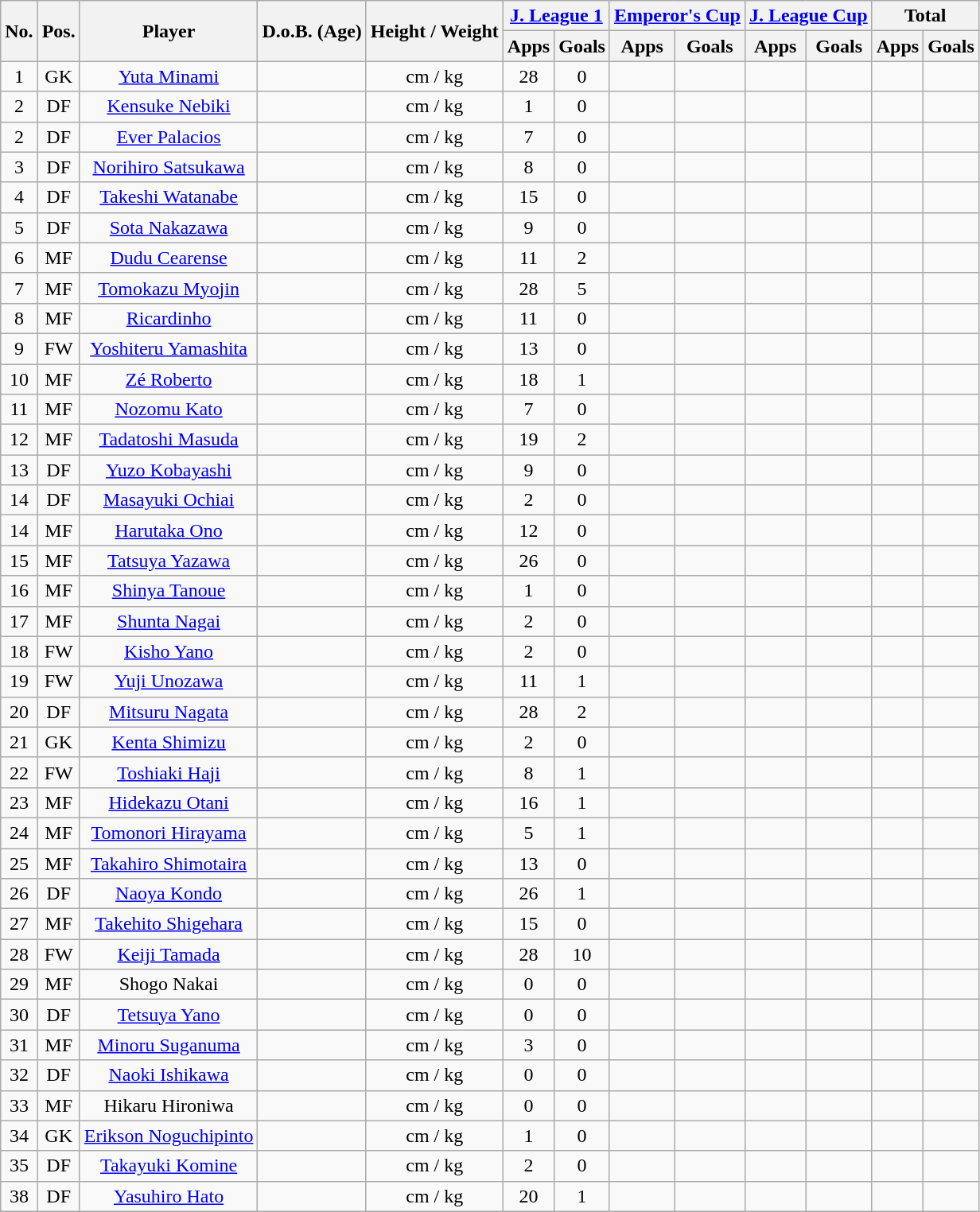<table class="wikitable" style="text-align:center;">
<tr>
<th rowspan="2">No.</th>
<th rowspan="2">Pos.</th>
<th rowspan="2">Player</th>
<th rowspan="2">D.o.B. (Age)</th>
<th rowspan="2">Height / Weight</th>
<th colspan="2"><a href='#'>J. League 1</a></th>
<th colspan="2"><a href='#'>Emperor's Cup</a></th>
<th colspan="2"><a href='#'>J. League Cup</a></th>
<th colspan="2">Total</th>
</tr>
<tr>
<th>Apps</th>
<th>Goals</th>
<th>Apps</th>
<th>Goals</th>
<th>Apps</th>
<th>Goals</th>
<th>Apps</th>
<th>Goals</th>
</tr>
<tr>
<td>1</td>
<td>GK</td>
<td><a href='#'>Yuta Minami</a></td>
<td></td>
<td>cm / kg</td>
<td>28</td>
<td>0</td>
<td></td>
<td></td>
<td></td>
<td></td>
<td></td>
<td></td>
</tr>
<tr>
<td>2</td>
<td>DF</td>
<td><a href='#'>Kensuke Nebiki</a></td>
<td></td>
<td>cm / kg</td>
<td>1</td>
<td>0</td>
<td></td>
<td></td>
<td></td>
<td></td>
<td></td>
<td></td>
</tr>
<tr>
<td>2</td>
<td>DF</td>
<td><a href='#'>Ever Palacios</a></td>
<td></td>
<td>cm / kg</td>
<td>7</td>
<td>0</td>
<td></td>
<td></td>
<td></td>
<td></td>
<td></td>
<td></td>
</tr>
<tr>
<td>3</td>
<td>DF</td>
<td><a href='#'>Norihiro Satsukawa</a></td>
<td></td>
<td>cm / kg</td>
<td>8</td>
<td>0</td>
<td></td>
<td></td>
<td></td>
<td></td>
<td></td>
<td></td>
</tr>
<tr>
<td>4</td>
<td>DF</td>
<td><a href='#'>Takeshi Watanabe</a></td>
<td></td>
<td>cm / kg</td>
<td>15</td>
<td>0</td>
<td></td>
<td></td>
<td></td>
<td></td>
<td></td>
<td></td>
</tr>
<tr>
<td>5</td>
<td>DF</td>
<td><a href='#'>Sota Nakazawa</a></td>
<td></td>
<td>cm / kg</td>
<td>9</td>
<td>0</td>
<td></td>
<td></td>
<td></td>
<td></td>
<td></td>
<td></td>
</tr>
<tr>
<td>6</td>
<td>MF</td>
<td><a href='#'>Dudu Cearense</a></td>
<td></td>
<td>cm / kg</td>
<td>11</td>
<td>2</td>
<td></td>
<td></td>
<td></td>
<td></td>
<td></td>
<td></td>
</tr>
<tr>
<td>7</td>
<td>MF</td>
<td><a href='#'>Tomokazu Myojin</a></td>
<td></td>
<td>cm / kg</td>
<td>28</td>
<td>5</td>
<td></td>
<td></td>
<td></td>
<td></td>
<td></td>
<td></td>
</tr>
<tr>
<td>8</td>
<td>MF</td>
<td><a href='#'>Ricardinho</a></td>
<td></td>
<td>cm / kg</td>
<td>11</td>
<td>0</td>
<td></td>
<td></td>
<td></td>
<td></td>
<td></td>
<td></td>
</tr>
<tr>
<td>9</td>
<td>FW</td>
<td><a href='#'>Yoshiteru Yamashita</a></td>
<td></td>
<td>cm / kg</td>
<td>13</td>
<td>0</td>
<td></td>
<td></td>
<td></td>
<td></td>
<td></td>
<td></td>
</tr>
<tr>
<td>10</td>
<td>MF</td>
<td><a href='#'>Zé Roberto</a></td>
<td></td>
<td>cm / kg</td>
<td>18</td>
<td>1</td>
<td></td>
<td></td>
<td></td>
<td></td>
<td></td>
<td></td>
</tr>
<tr>
<td>11</td>
<td>MF</td>
<td><a href='#'>Nozomu Kato</a></td>
<td></td>
<td>cm / kg</td>
<td>7</td>
<td>0</td>
<td></td>
<td></td>
<td></td>
<td></td>
<td></td>
<td></td>
</tr>
<tr>
<td>12</td>
<td>MF</td>
<td><a href='#'>Tadatoshi Masuda</a></td>
<td></td>
<td>cm / kg</td>
<td>19</td>
<td>2</td>
<td></td>
<td></td>
<td></td>
<td></td>
<td></td>
<td></td>
</tr>
<tr>
<td>13</td>
<td>DF</td>
<td><a href='#'>Yuzo Kobayashi</a></td>
<td></td>
<td>cm / kg</td>
<td>9</td>
<td>0</td>
<td></td>
<td></td>
<td></td>
<td></td>
<td></td>
<td></td>
</tr>
<tr>
<td>14</td>
<td>DF</td>
<td><a href='#'>Masayuki Ochiai</a></td>
<td></td>
<td>cm / kg</td>
<td>2</td>
<td>0</td>
<td></td>
<td></td>
<td></td>
<td></td>
<td></td>
<td></td>
</tr>
<tr>
<td>14</td>
<td>MF</td>
<td><a href='#'>Harutaka Ono</a></td>
<td></td>
<td>cm / kg</td>
<td>12</td>
<td>0</td>
<td></td>
<td></td>
<td></td>
<td></td>
<td></td>
<td></td>
</tr>
<tr>
<td>15</td>
<td>MF</td>
<td><a href='#'>Tatsuya Yazawa</a></td>
<td></td>
<td>cm / kg</td>
<td>26</td>
<td>0</td>
<td></td>
<td></td>
<td></td>
<td></td>
<td></td>
<td></td>
</tr>
<tr>
<td>16</td>
<td>MF</td>
<td><a href='#'>Shinya Tanoue</a></td>
<td></td>
<td>cm / kg</td>
<td>1</td>
<td>0</td>
<td></td>
<td></td>
<td></td>
<td></td>
<td></td>
<td></td>
</tr>
<tr>
<td>17</td>
<td>MF</td>
<td><a href='#'>Shunta Nagai</a></td>
<td></td>
<td>cm / kg</td>
<td>2</td>
<td>0</td>
<td></td>
<td></td>
<td></td>
<td></td>
<td></td>
<td></td>
</tr>
<tr>
<td>18</td>
<td>FW</td>
<td><a href='#'>Kisho Yano</a></td>
<td></td>
<td>cm / kg</td>
<td>2</td>
<td>0</td>
<td></td>
<td></td>
<td></td>
<td></td>
<td></td>
<td></td>
</tr>
<tr>
<td>19</td>
<td>FW</td>
<td><a href='#'>Yuji Unozawa</a></td>
<td></td>
<td>cm / kg</td>
<td>11</td>
<td>1</td>
<td></td>
<td></td>
<td></td>
<td></td>
<td></td>
<td></td>
</tr>
<tr>
<td>20</td>
<td>DF</td>
<td><a href='#'>Mitsuru Nagata</a></td>
<td></td>
<td>cm / kg</td>
<td>28</td>
<td>2</td>
<td></td>
<td></td>
<td></td>
<td></td>
<td></td>
<td></td>
</tr>
<tr>
<td>21</td>
<td>GK</td>
<td><a href='#'>Kenta Shimizu</a></td>
<td></td>
<td>cm / kg</td>
<td>2</td>
<td>0</td>
<td></td>
<td></td>
<td></td>
<td></td>
<td></td>
<td></td>
</tr>
<tr>
<td>22</td>
<td>FW</td>
<td><a href='#'>Toshiaki Haji</a></td>
<td></td>
<td>cm / kg</td>
<td>8</td>
<td>1</td>
<td></td>
<td></td>
<td></td>
<td></td>
<td></td>
<td></td>
</tr>
<tr>
<td>23</td>
<td>MF</td>
<td><a href='#'>Hidekazu Otani</a></td>
<td></td>
<td>cm / kg</td>
<td>16</td>
<td>1</td>
<td></td>
<td></td>
<td></td>
<td></td>
<td></td>
<td></td>
</tr>
<tr>
<td>24</td>
<td>MF</td>
<td><a href='#'>Tomonori Hirayama</a></td>
<td></td>
<td>cm / kg</td>
<td>5</td>
<td>1</td>
<td></td>
<td></td>
<td></td>
<td></td>
<td></td>
<td></td>
</tr>
<tr>
<td>25</td>
<td>MF</td>
<td><a href='#'>Takahiro Shimotaira</a></td>
<td></td>
<td>cm / kg</td>
<td>13</td>
<td>0</td>
<td></td>
<td></td>
<td></td>
<td></td>
<td></td>
<td></td>
</tr>
<tr>
<td>26</td>
<td>DF</td>
<td><a href='#'>Naoya Kondo</a></td>
<td></td>
<td>cm / kg</td>
<td>26</td>
<td>1</td>
<td></td>
<td></td>
<td></td>
<td></td>
<td></td>
<td></td>
</tr>
<tr>
<td>27</td>
<td>MF</td>
<td><a href='#'>Takehito Shigehara</a></td>
<td></td>
<td>cm / kg</td>
<td>15</td>
<td>0</td>
<td></td>
<td></td>
<td></td>
<td></td>
<td></td>
<td></td>
</tr>
<tr>
<td>28</td>
<td>FW</td>
<td><a href='#'>Keiji Tamada</a></td>
<td></td>
<td>cm / kg</td>
<td>28</td>
<td>10</td>
<td></td>
<td></td>
<td></td>
<td></td>
<td></td>
<td></td>
</tr>
<tr>
<td>29</td>
<td>MF</td>
<td>Shogo Nakai</td>
<td></td>
<td>cm / kg</td>
<td>0</td>
<td>0</td>
<td></td>
<td></td>
<td></td>
<td></td>
<td></td>
<td></td>
</tr>
<tr>
<td>30</td>
<td>DF</td>
<td><a href='#'>Tetsuya Yano</a></td>
<td></td>
<td>cm / kg</td>
<td>0</td>
<td>0</td>
<td></td>
<td></td>
<td></td>
<td></td>
<td></td>
<td></td>
</tr>
<tr>
<td>31</td>
<td>MF</td>
<td><a href='#'>Minoru Suganuma</a></td>
<td></td>
<td>cm / kg</td>
<td>3</td>
<td>0</td>
<td></td>
<td></td>
<td></td>
<td></td>
<td></td>
<td></td>
</tr>
<tr>
<td>32</td>
<td>DF</td>
<td><a href='#'>Naoki Ishikawa</a></td>
<td></td>
<td>cm / kg</td>
<td>0</td>
<td>0</td>
<td></td>
<td></td>
<td></td>
<td></td>
<td></td>
<td></td>
</tr>
<tr>
<td>33</td>
<td>MF</td>
<td>Hikaru Hironiwa</td>
<td></td>
<td>cm / kg</td>
<td>0</td>
<td>0</td>
<td></td>
<td></td>
<td></td>
<td></td>
<td></td>
<td></td>
</tr>
<tr>
<td>34</td>
<td>GK</td>
<td><a href='#'>Erikson Noguchipinto</a></td>
<td></td>
<td>cm / kg</td>
<td>1</td>
<td>0</td>
<td></td>
<td></td>
<td></td>
<td></td>
<td></td>
<td></td>
</tr>
<tr>
<td>35</td>
<td>DF</td>
<td><a href='#'>Takayuki Komine</a></td>
<td></td>
<td>cm / kg</td>
<td>2</td>
<td>0</td>
<td></td>
<td></td>
<td></td>
<td></td>
<td></td>
<td></td>
</tr>
<tr>
<td>38</td>
<td>DF</td>
<td><a href='#'>Yasuhiro Hato</a></td>
<td></td>
<td>cm / kg</td>
<td>20</td>
<td>1</td>
<td></td>
<td></td>
<td></td>
<td></td>
<td></td>
<td></td>
</tr>
</table>
